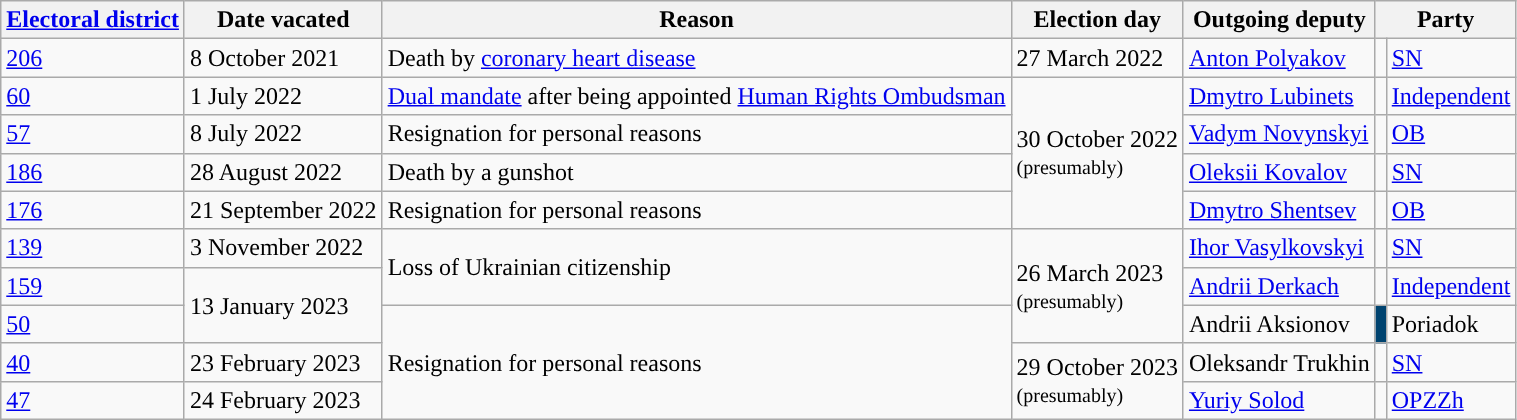<table class="wikitable">
<tr>
<th><a href='#'>Electoral district</a></th>
<th>Date vacated</th>
<th>Reason</th>
<th>Election day</th>
<th>Outgoing deputy</th>
<th colspan="2">Party</th>
</tr>
<tr>
<td><a href='#'>206</a></td>
<td>8 October 2021</td>
<td>Death by <a href='#'>coronary heart disease</a></td>
<td>27 March 2022</td>
<td><a href='#'>Anton Polyakov</a></td>
<td style="background:"></td>
<td><a href='#'>SN</a></td>
</tr>
<tr>
<td><a href='#'>60</a></td>
<td>1 July 2022</td>
<td><a href='#'>Dual mandate</a> after being appointed <a href='#'>Human Rights Ombudsman</a></td>
<td rowspan="4">30 October 2022<br><small>(presumably)</small></td>
<td><a href='#'>Dmytro Lubinets</a></td>
<td style="background:"></td>
<td><a href='#'>Independent</a></td>
</tr>
<tr>
<td><a href='#'>57</a></td>
<td>8 July 2022</td>
<td>Resignation for personal reasons</td>
<td><a href='#'>Vadym Novynskyi</a></td>
<td style="background:"></td>
<td><a href='#'>OB</a></td>
</tr>
<tr>
<td><a href='#'>186</a></td>
<td>28 August 2022</td>
<td>Death by a gunshot</td>
<td><a href='#'>Oleksii Kovalov</a></td>
<td style="background:"></td>
<td><a href='#'>SN</a></td>
</tr>
<tr>
<td><a href='#'>176</a></td>
<td>21 September 2022</td>
<td>Resignation for personal reasons</td>
<td><a href='#'>Dmytro Shentsev</a></td>
<td style="background:"></td>
<td><a href='#'>OB</a></td>
</tr>
<tr>
<td><a href='#'>139</a></td>
<td>3 November 2022</td>
<td rowspan="2">Loss of Ukrainian citizenship</td>
<td rowspan="3">26 March 2023<br><small>(presumably)</small></td>
<td><a href='#'>Ihor Vasylkovskyi</a></td>
<td style="background:"></td>
<td><a href='#'>SN</a></td>
</tr>
<tr>
<td><a href='#'>159</a></td>
<td rowspan="2">13 January 2023</td>
<td><a href='#'>Andrii Derkach</a></td>
<td style="background:"></td>
<td><a href='#'>Independent</a></td>
</tr>
<tr>
<td><a href='#'>50</a></td>
<td rowspan="3">Resignation for personal reasons</td>
<td>Andrii Aksionov</td>
<td style="background:#00436F;"></td>
<td>Poriadok</td>
</tr>
<tr>
<td><a href='#'>40</a></td>
<td>23 February 2023</td>
<td rowspan="2">29 October 2023<br><small>(presumably)</small></td>
<td>Oleksandr Trukhin</td>
<td style="background:"></td>
<td><a href='#'>SN</a></td>
</tr>
<tr>
<td><a href='#'>47</a></td>
<td>24 February 2023</td>
<td><a href='#'>Yuriy Solod</a></td>
<td style="background:"></td>
<td><a href='#'>OPZZh</a></td>
</tr>
</table>
